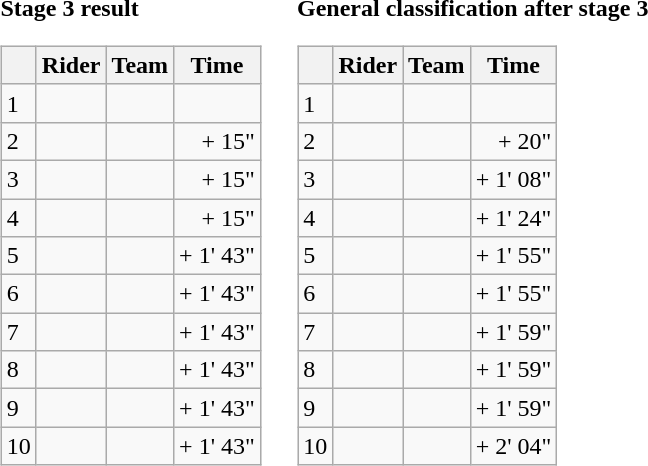<table>
<tr>
<td><strong>Stage 3 result</strong><br><table class="wikitable">
<tr>
<th></th>
<th>Rider</th>
<th>Team</th>
<th>Time</th>
</tr>
<tr>
<td>1</td>
<td></td>
<td></td>
<td align="right"></td>
</tr>
<tr>
<td>2</td>
<td></td>
<td></td>
<td align="right">+ 15"</td>
</tr>
<tr>
<td>3</td>
<td></td>
<td></td>
<td align="right">+ 15"</td>
</tr>
<tr>
<td>4</td>
<td></td>
<td></td>
<td align="right">+ 15"</td>
</tr>
<tr>
<td>5</td>
<td></td>
<td></td>
<td align="right">+ 1' 43"</td>
</tr>
<tr>
<td>6</td>
<td></td>
<td></td>
<td align="right">+ 1' 43"</td>
</tr>
<tr>
<td>7</td>
<td></td>
<td></td>
<td align="right">+ 1' 43"</td>
</tr>
<tr>
<td>8</td>
<td></td>
<td></td>
<td align="right">+ 1' 43"</td>
</tr>
<tr>
<td>9</td>
<td></td>
<td></td>
<td align="right">+ 1' 43"</td>
</tr>
<tr>
<td>10</td>
<td></td>
<td></td>
<td align="right">+ 1' 43"</td>
</tr>
</table>
</td>
<td></td>
<td><strong>General classification after stage 3</strong><br><table class="wikitable">
<tr>
<th></th>
<th>Rider</th>
<th>Team</th>
<th>Time</th>
</tr>
<tr>
<td>1</td>
<td> </td>
<td></td>
<td align="right"></td>
</tr>
<tr>
<td>2</td>
<td> </td>
<td></td>
<td align="right">+ 20"</td>
</tr>
<tr>
<td>3</td>
<td></td>
<td></td>
<td align="right">+ 1' 08"</td>
</tr>
<tr>
<td>4</td>
<td></td>
<td></td>
<td align="right">+ 1' 24"</td>
</tr>
<tr>
<td>5</td>
<td></td>
<td></td>
<td align="right">+ 1' 55"</td>
</tr>
<tr>
<td>6</td>
<td></td>
<td></td>
<td align="right">+ 1' 55"</td>
</tr>
<tr>
<td>7</td>
<td></td>
<td></td>
<td align="right">+ 1' 59"</td>
</tr>
<tr>
<td>8</td>
<td></td>
<td></td>
<td align="right">+ 1' 59"</td>
</tr>
<tr>
<td>9</td>
<td></td>
<td></td>
<td align="right">+ 1' 59"</td>
</tr>
<tr>
<td>10</td>
<td></td>
<td></td>
<td align="right">+ 2' 04"</td>
</tr>
</table>
</td>
</tr>
</table>
